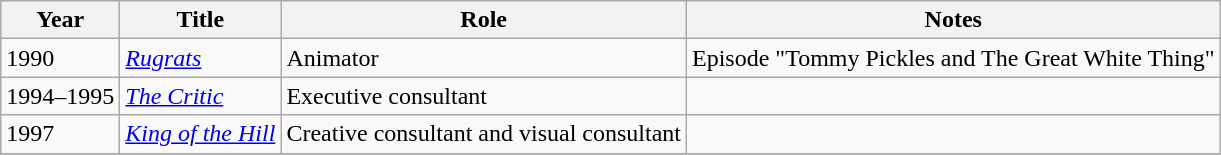<table class="wikitable">
<tr>
<th>Year</th>
<th>Title</th>
<th>Role</th>
<th>Notes</th>
</tr>
<tr>
<td>1990</td>
<td><em><a href='#'>Rugrats</a></em></td>
<td>Animator</td>
<td>Episode "Tommy Pickles and The Great White Thing"</td>
</tr>
<tr>
<td>1994–1995</td>
<td><em><a href='#'>The Critic</a></em></td>
<td>Executive consultant</td>
<td></td>
</tr>
<tr>
<td>1997</td>
<td><em><a href='#'>King of the Hill</a></em></td>
<td>Creative consultant and visual consultant</td>
<td></td>
</tr>
<tr>
</tr>
</table>
